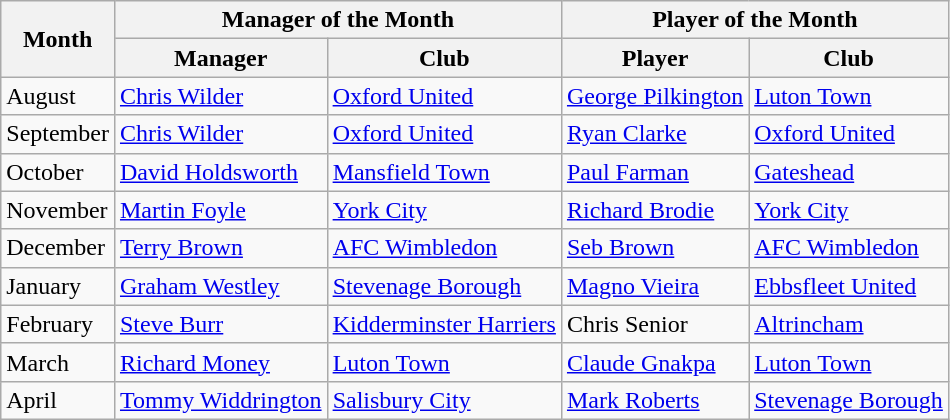<table class="wikitable">
<tr>
<th rowspan="2">Month</th>
<th colspan="2">Manager of the Month</th>
<th colspan="2">Player of the Month</th>
</tr>
<tr>
<th>Manager</th>
<th>Club</th>
<th>Player</th>
<th>Club</th>
</tr>
<tr>
<td>August</td>
<td><a href='#'>Chris Wilder</a></td>
<td><a href='#'>Oxford United</a></td>
<td><a href='#'>George Pilkington</a></td>
<td><a href='#'>Luton Town</a></td>
</tr>
<tr>
<td>September</td>
<td><a href='#'>Chris Wilder</a></td>
<td><a href='#'>Oxford United</a></td>
<td><a href='#'>Ryan Clarke</a></td>
<td><a href='#'>Oxford United</a></td>
</tr>
<tr>
<td>October</td>
<td><a href='#'>David Holdsworth</a></td>
<td><a href='#'>Mansfield Town</a></td>
<td><a href='#'>Paul Farman</a></td>
<td><a href='#'>Gateshead</a></td>
</tr>
<tr>
<td>November</td>
<td><a href='#'>Martin Foyle</a></td>
<td><a href='#'>York City</a></td>
<td><a href='#'>Richard Brodie</a></td>
<td><a href='#'>York City</a></td>
</tr>
<tr>
<td>December</td>
<td><a href='#'>Terry Brown</a></td>
<td><a href='#'>AFC Wimbledon</a></td>
<td><a href='#'>Seb Brown</a></td>
<td><a href='#'>AFC Wimbledon</a></td>
</tr>
<tr>
<td>January</td>
<td><a href='#'>Graham Westley</a></td>
<td><a href='#'>Stevenage Borough</a></td>
<td><a href='#'>Magno Vieira</a></td>
<td><a href='#'>Ebbsfleet United</a></td>
</tr>
<tr>
<td>February</td>
<td><a href='#'>Steve Burr</a></td>
<td><a href='#'>Kidderminster Harriers</a></td>
<td>Chris Senior</td>
<td><a href='#'>Altrincham</a></td>
</tr>
<tr>
<td>March</td>
<td><a href='#'>Richard Money</a></td>
<td><a href='#'>Luton Town</a></td>
<td><a href='#'>Claude Gnakpa</a></td>
<td><a href='#'>Luton Town</a></td>
</tr>
<tr>
<td>April</td>
<td><a href='#'>Tommy Widdrington</a></td>
<td><a href='#'>Salisbury City</a></td>
<td><a href='#'>Mark Roberts</a></td>
<td><a href='#'>Stevenage Borough</a></td>
</tr>
</table>
